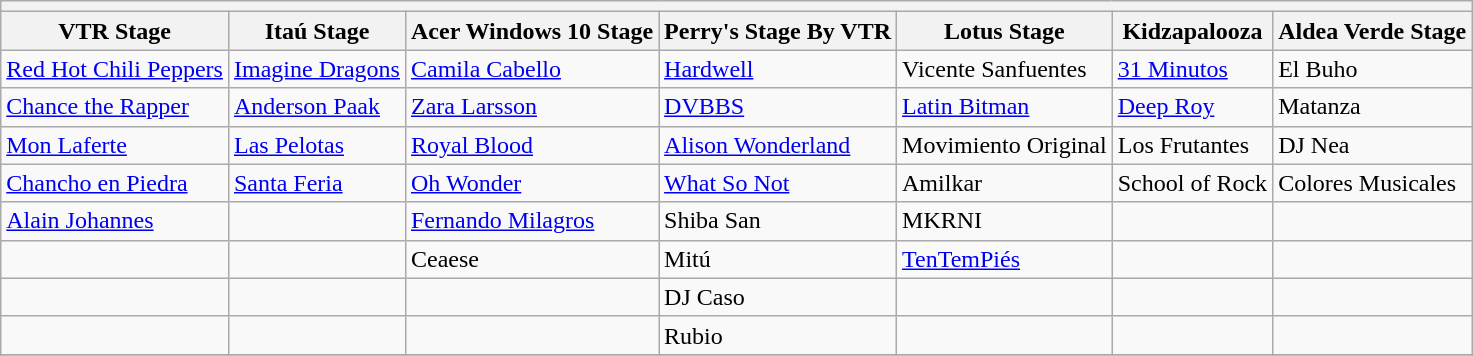<table class="wikitable">
<tr>
<th colspan="7"></th>
</tr>
<tr>
<th>VTR Stage</th>
<th>Itaú Stage</th>
<th>Acer Windows 10 Stage</th>
<th>Perry's Stage By VTR</th>
<th>Lotus Stage</th>
<th>Kidzapalooza</th>
<th>Aldea Verde Stage</th>
</tr>
<tr>
<td><a href='#'>Red Hot Chili Peppers</a></td>
<td><a href='#'>Imagine Dragons</a></td>
<td><a href='#'>Camila Cabello</a></td>
<td><a href='#'>Hardwell</a></td>
<td>Vicente Sanfuentes</td>
<td><a href='#'>31 Minutos</a></td>
<td>El Buho</td>
</tr>
<tr>
<td><a href='#'>Chance the Rapper</a></td>
<td><a href='#'>Anderson Paak</a></td>
<td><a href='#'>Zara Larsson</a></td>
<td><a href='#'>DVBBS</a></td>
<td><a href='#'>Latin Bitman</a></td>
<td><a href='#'>Deep Roy</a></td>
<td>Matanza</td>
</tr>
<tr>
<td><a href='#'>Mon Laferte</a></td>
<td><a href='#'>Las Pelotas</a></td>
<td><a href='#'>Royal Blood</a></td>
<td><a href='#'>Alison Wonderland</a></td>
<td>Movimiento Original</td>
<td>Los Frutantes</td>
<td>DJ Nea</td>
</tr>
<tr>
<td><a href='#'>Chancho en Piedra</a></td>
<td><a href='#'>Santa Feria</a></td>
<td><a href='#'>Oh Wonder</a></td>
<td><a href='#'>What So Not</a></td>
<td>Amilkar</td>
<td>School of Rock</td>
<td>Colores Musicales</td>
</tr>
<tr>
<td><a href='#'>Alain Johannes</a></td>
<td></td>
<td><a href='#'>Fernando Milagros</a></td>
<td>Shiba San</td>
<td>MKRNI</td>
<td></td>
<td></td>
</tr>
<tr>
<td></td>
<td></td>
<td>Ceaese</td>
<td>Mitú</td>
<td><a href='#'>TenTemPiés</a></td>
<td></td>
<td></td>
</tr>
<tr>
<td></td>
<td></td>
<td></td>
<td>DJ Caso</td>
<td></td>
<td></td>
<td></td>
</tr>
<tr>
<td></td>
<td></td>
<td></td>
<td>Rubio</td>
<td></td>
<td></td>
<td></td>
</tr>
<tr>
</tr>
</table>
